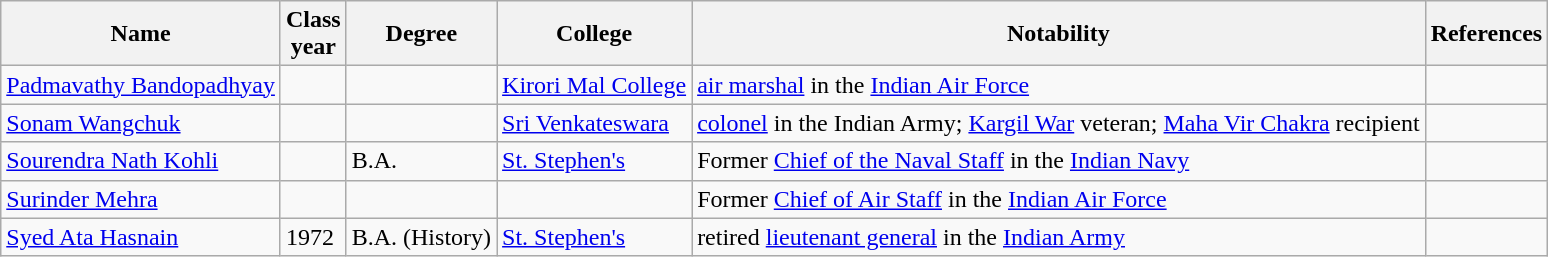<table class="wikitable">
<tr>
<th>Name</th>
<th>Class<br>year</th>
<th>Degree</th>
<th>College</th>
<th>Notability</th>
<th>References</th>
</tr>
<tr>
<td><a href='#'>Padmavathy Bandopadhyay</a></td>
<td></td>
<td></td>
<td><a href='#'>Kirori Mal College</a></td>
<td><a href='#'>air marshal</a> in the <a href='#'>Indian Air Force</a></td>
<td></td>
</tr>
<tr>
<td><a href='#'>Sonam Wangchuk</a></td>
<td></td>
<td></td>
<td><a href='#'>Sri Venkateswara</a></td>
<td><a href='#'>colonel</a> in the Indian Army; <a href='#'>Kargil War</a> veteran; <a href='#'>Maha Vir Chakra</a> recipient</td>
<td></td>
</tr>
<tr>
<td><a href='#'>Sourendra Nath Kohli</a></td>
<td></td>
<td>B.A.</td>
<td><a href='#'>St. Stephen's</a></td>
<td>Former <a href='#'>Chief of the Naval Staff</a> in the <a href='#'>Indian Navy</a></td>
<td></td>
</tr>
<tr>
<td><a href='#'>Surinder Mehra</a></td>
<td></td>
<td></td>
<td></td>
<td>Former <a href='#'>Chief of Air Staff</a> in the <a href='#'>Indian Air Force</a></td>
<td></td>
</tr>
<tr>
<td><a href='#'>Syed Ata Hasnain</a></td>
<td>1972</td>
<td>B.A. (History)</td>
<td><a href='#'>St. Stephen's</a></td>
<td>retired <a href='#'>lieutenant general</a> in the <a href='#'>Indian Army</a></td>
<td></td>
</tr>
</table>
